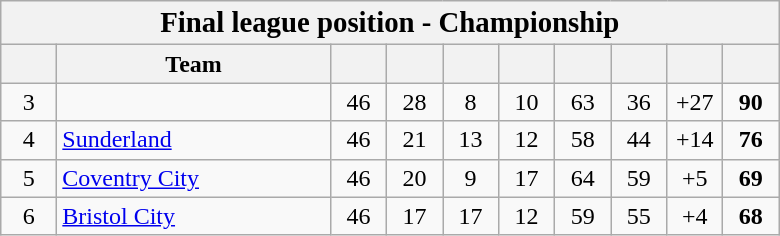<table class="wikitable" style="text-align:center">
<tr>
<th colspan="10"><big>Final league position - Championship</big></th>
</tr>
<tr>
<th width="30"></th>
<th width="175">Team</th>
<th width="30"></th>
<th width="30"></th>
<th width="30"></th>
<th width="30"></th>
<th width="30"></th>
<th width="30"></th>
<th width="30"></th>
<th width="30"></th>
</tr>
<tr>
<td>3</td>
<td align="left"></td>
<td>46</td>
<td>28</td>
<td>8</td>
<td>10</td>
<td>63</td>
<td>36</td>
<td>+27</td>
<td><strong>90</strong></td>
</tr>
<tr>
<td>4</td>
<td align="left"><a href='#'>Sunderland</a></td>
<td>46</td>
<td>21</td>
<td>13</td>
<td>12</td>
<td>58</td>
<td>44</td>
<td>+14</td>
<td><strong>76</strong></td>
</tr>
<tr>
<td>5</td>
<td align="left"><a href='#'>Coventry City</a></td>
<td>46</td>
<td>20</td>
<td>9</td>
<td>17</td>
<td>64</td>
<td>59</td>
<td>+5</td>
<td><strong>69</strong></td>
</tr>
<tr>
<td>6</td>
<td align="left"><a href='#'>Bristol City</a></td>
<td>46</td>
<td>17</td>
<td>17</td>
<td>12</td>
<td>59</td>
<td>55</td>
<td>+4</td>
<td><strong>68</strong></td>
</tr>
</table>
